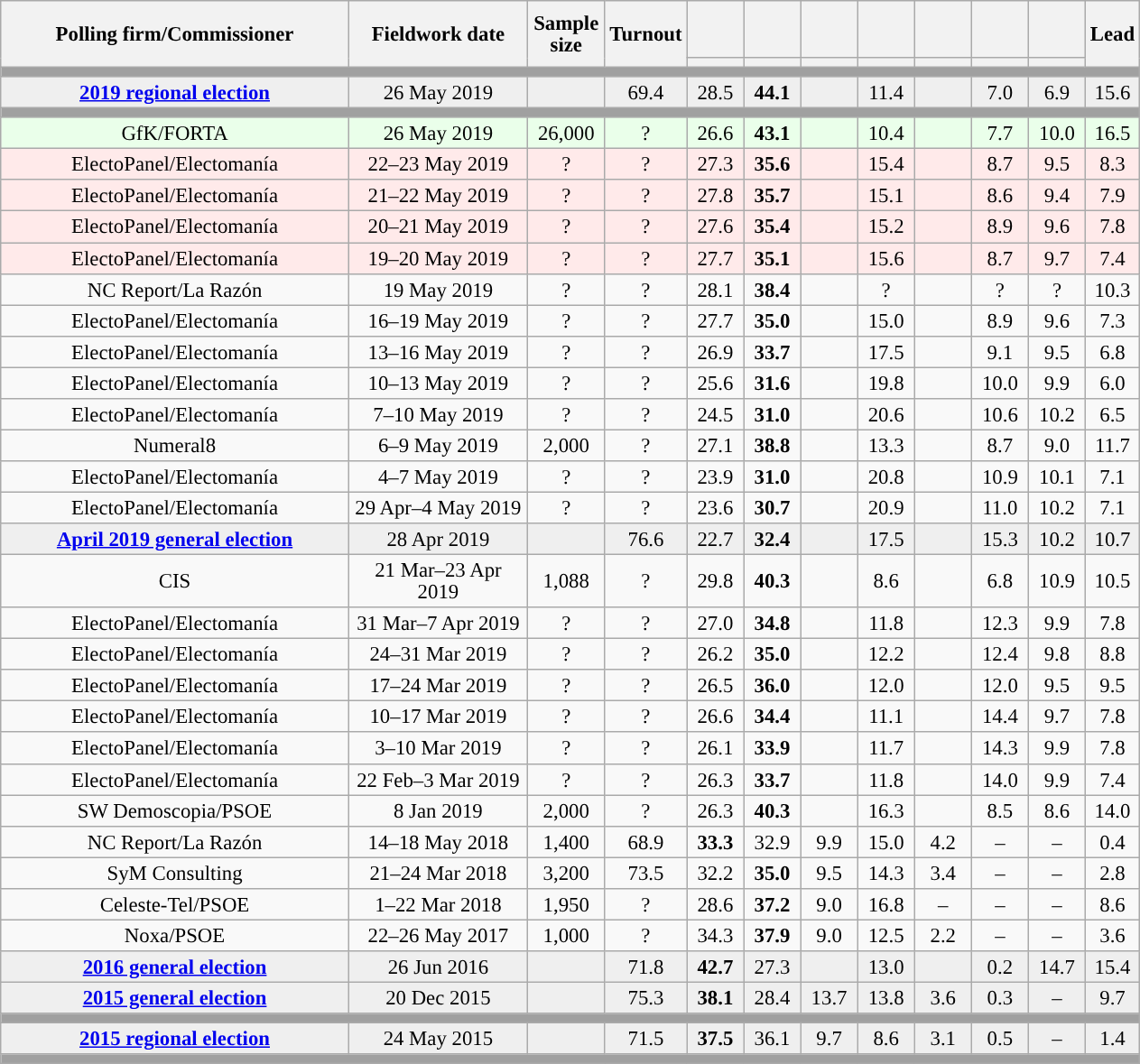<table class="wikitable collapsible collapsed" style="text-align:center; font-size:95%; line-height:16px;">
<tr style="height:42px;">
<th style="width:250px;" rowspan="2">Polling firm/Commissioner</th>
<th style="width:125px;" rowspan="2">Fieldwork date</th>
<th style="width:50px;" rowspan="2">Sample size</th>
<th style="width:45px;" rowspan="2">Turnout</th>
<th style="width:35px;"></th>
<th style="width:35px;"></th>
<th style="width:35px;"></th>
<th style="width:35px;"></th>
<th style="width:35px;"></th>
<th style="width:35px;"></th>
<th style="width:35px;"></th>
<th style="width:30px;" rowspan="2">Lead</th>
</tr>
<tr>
<th style="color:inherit;background:"></th>
<th style="color:inherit;background:"></th>
<th style="color:inherit;background:"></th>
<th style="color:inherit;background:"></th>
<th style="color:inherit;background:"></th>
<th style="color:inherit;background:"></th>
<th style="color:inherit;background:"></th>
</tr>
<tr>
<td colspan="12" style="background:#A0A0A0"></td>
</tr>
<tr style="background:#EFEFEF;">
<td><strong><a href='#'>2019 regional election</a></strong></td>
<td>26 May 2019</td>
<td></td>
<td>69.4</td>
<td>28.5<br></td>
<td><strong>44.1</strong><br></td>
<td></td>
<td>11.4<br></td>
<td></td>
<td>7.0<br></td>
<td>6.9<br></td>
<td style="background:">15.6</td>
</tr>
<tr>
<td colspan="12" style="background:#A0A0A0"></td>
</tr>
<tr style="background:#EAFFEA;">
<td>GfK/FORTA</td>
<td>26 May 2019</td>
<td>26,000</td>
<td>?</td>
<td>26.6<br></td>
<td><strong>43.1</strong><br></td>
<td></td>
<td>10.4<br></td>
<td></td>
<td>7.7<br></td>
<td>10.0<br></td>
<td style="background:">16.5</td>
</tr>
<tr style="background:#FFEAEA;">
<td>ElectoPanel/Electomanía</td>
<td>22–23 May 2019</td>
<td>?</td>
<td>?</td>
<td>27.3<br></td>
<td><strong>35.6</strong><br></td>
<td></td>
<td>15.4<br></td>
<td></td>
<td>8.7<br></td>
<td>9.5<br></td>
<td style="background:">8.3</td>
</tr>
<tr style="background:#FFEAEA;">
<td>ElectoPanel/Electomanía</td>
<td>21–22 May 2019</td>
<td>?</td>
<td>?</td>
<td>27.8<br></td>
<td><strong>35.7</strong><br></td>
<td></td>
<td>15.1<br></td>
<td></td>
<td>8.6<br></td>
<td>9.4<br></td>
<td style="background:">7.9</td>
</tr>
<tr style="background:#FFEAEA;">
<td>ElectoPanel/Electomanía</td>
<td>20–21 May 2019</td>
<td>?</td>
<td>?</td>
<td>27.6<br></td>
<td><strong>35.4</strong><br></td>
<td></td>
<td>15.2<br></td>
<td></td>
<td>8.9<br></td>
<td>9.6<br></td>
<td style="background:">7.8</td>
</tr>
<tr style="background:#FFEAEA;">
<td>ElectoPanel/Electomanía</td>
<td>19–20 May 2019</td>
<td>?</td>
<td>?</td>
<td>27.7<br></td>
<td><strong>35.1</strong><br></td>
<td></td>
<td>15.6<br></td>
<td></td>
<td>8.7<br></td>
<td>9.7<br></td>
<td style="background:">7.4</td>
</tr>
<tr>
<td>NC Report/La Razón</td>
<td>19 May 2019</td>
<td>?</td>
<td>?</td>
<td>28.1<br></td>
<td><strong>38.4</strong><br></td>
<td></td>
<td>?<br></td>
<td></td>
<td>?<br></td>
<td>?<br></td>
<td style="background:">10.3</td>
</tr>
<tr>
<td>ElectoPanel/Electomanía</td>
<td>16–19 May 2019</td>
<td>?</td>
<td>?</td>
<td>27.7<br></td>
<td><strong>35.0</strong><br></td>
<td></td>
<td>15.0<br></td>
<td></td>
<td>8.9<br></td>
<td>9.6<br></td>
<td style="background:">7.3</td>
</tr>
<tr>
<td>ElectoPanel/Electomanía</td>
<td>13–16 May 2019</td>
<td>?</td>
<td>?</td>
<td>26.9<br></td>
<td><strong>33.7</strong><br></td>
<td></td>
<td>17.5<br></td>
<td></td>
<td>9.1<br></td>
<td>9.5<br></td>
<td style="background:">6.8</td>
</tr>
<tr>
<td>ElectoPanel/Electomanía</td>
<td>10–13 May 2019</td>
<td>?</td>
<td>?</td>
<td>25.6<br></td>
<td><strong>31.6</strong><br></td>
<td></td>
<td>19.8<br></td>
<td></td>
<td>10.0<br></td>
<td>9.9<br></td>
<td style="background:">6.0</td>
</tr>
<tr>
<td>ElectoPanel/Electomanía</td>
<td>7–10 May 2019</td>
<td>?</td>
<td>?</td>
<td>24.5<br></td>
<td><strong>31.0</strong><br></td>
<td></td>
<td>20.6<br></td>
<td></td>
<td>10.6<br></td>
<td>10.2<br></td>
<td style="background:">6.5</td>
</tr>
<tr>
<td>Numeral8</td>
<td>6–9 May 2019</td>
<td>2,000</td>
<td>?</td>
<td>27.1<br></td>
<td><strong>38.8</strong><br></td>
<td></td>
<td>13.3<br></td>
<td></td>
<td>8.7<br></td>
<td>9.0<br></td>
<td style="background:">11.7</td>
</tr>
<tr>
<td>ElectoPanel/Electomanía</td>
<td>4–7 May 2019</td>
<td>?</td>
<td>?</td>
<td>23.9<br></td>
<td><strong>31.0</strong><br></td>
<td></td>
<td>20.8<br></td>
<td></td>
<td>10.9<br></td>
<td>10.1<br></td>
<td style="background:">7.1</td>
</tr>
<tr>
<td>ElectoPanel/Electomanía</td>
<td>29 Apr–4 May 2019</td>
<td>?</td>
<td>?</td>
<td>23.6<br></td>
<td><strong>30.7</strong><br></td>
<td></td>
<td>20.9<br></td>
<td></td>
<td>11.0<br></td>
<td>10.2<br></td>
<td style="background:">7.1</td>
</tr>
<tr style="background:#EFEFEF;">
<td><strong><a href='#'>April 2019 general election</a></strong></td>
<td>28 Apr 2019</td>
<td></td>
<td>76.6</td>
<td>22.7<br></td>
<td><strong>32.4</strong><br></td>
<td></td>
<td>17.5<br></td>
<td></td>
<td>15.3<br></td>
<td>10.2<br></td>
<td style="background:">10.7</td>
</tr>
<tr>
<td>CIS</td>
<td>21 Mar–23 Apr 2019</td>
<td>1,088</td>
<td>?</td>
<td>29.8<br></td>
<td><strong>40.3</strong><br></td>
<td></td>
<td>8.6<br></td>
<td></td>
<td>6.8<br></td>
<td>10.9<br></td>
<td style="background:">10.5</td>
</tr>
<tr>
<td>ElectoPanel/Electomanía</td>
<td>31 Mar–7 Apr 2019</td>
<td>?</td>
<td>?</td>
<td>27.0<br></td>
<td><strong>34.8</strong><br></td>
<td></td>
<td>11.8<br></td>
<td></td>
<td>12.3<br></td>
<td>9.9<br></td>
<td style="background:">7.8</td>
</tr>
<tr>
<td>ElectoPanel/Electomanía</td>
<td>24–31 Mar 2019</td>
<td>?</td>
<td>?</td>
<td>26.2<br></td>
<td><strong>35.0</strong><br></td>
<td></td>
<td>12.2<br></td>
<td></td>
<td>12.4<br></td>
<td>9.8<br></td>
<td style="background:">8.8</td>
</tr>
<tr>
<td>ElectoPanel/Electomanía</td>
<td>17–24 Mar 2019</td>
<td>?</td>
<td>?</td>
<td>26.5<br></td>
<td><strong>36.0</strong><br></td>
<td></td>
<td>12.0<br></td>
<td></td>
<td>12.0<br></td>
<td>9.5<br></td>
<td style="background:">9.5</td>
</tr>
<tr>
<td>ElectoPanel/Electomanía</td>
<td>10–17 Mar 2019</td>
<td>?</td>
<td>?</td>
<td>26.6<br></td>
<td><strong>34.4</strong><br></td>
<td></td>
<td>11.1<br></td>
<td></td>
<td>14.4<br></td>
<td>9.7<br></td>
<td style="background:">7.8</td>
</tr>
<tr>
<td>ElectoPanel/Electomanía</td>
<td>3–10 Mar 2019</td>
<td>?</td>
<td>?</td>
<td>26.1<br></td>
<td><strong>33.9</strong><br></td>
<td></td>
<td>11.7<br></td>
<td></td>
<td>14.3<br></td>
<td>9.9<br></td>
<td style="background:">7.8</td>
</tr>
<tr>
<td>ElectoPanel/Electomanía</td>
<td>22 Feb–3 Mar 2019</td>
<td>?</td>
<td>?</td>
<td>26.3<br></td>
<td><strong>33.7</strong><br></td>
<td></td>
<td>11.8<br></td>
<td></td>
<td>14.0<br></td>
<td>9.9<br></td>
<td style="background:">7.4</td>
</tr>
<tr>
<td>SW Demoscopia/PSOE</td>
<td>8 Jan 2019</td>
<td>2,000</td>
<td>?</td>
<td>26.3<br></td>
<td><strong>40.3</strong><br></td>
<td></td>
<td>16.3<br></td>
<td></td>
<td>8.5<br></td>
<td>8.6<br></td>
<td style="background:">14.0</td>
</tr>
<tr>
<td>NC Report/La Razón</td>
<td>14–18 May 2018</td>
<td>1,400</td>
<td>68.9</td>
<td><strong>33.3</strong><br></td>
<td>32.9<br></td>
<td>9.9<br></td>
<td>15.0<br></td>
<td>4.2<br></td>
<td>–</td>
<td>–</td>
<td style="background:">0.4</td>
</tr>
<tr>
<td>SyM Consulting</td>
<td>21–24 Mar 2018</td>
<td>3,200</td>
<td>73.5</td>
<td>32.2<br></td>
<td><strong>35.0</strong><br></td>
<td>9.5<br></td>
<td>14.3<br></td>
<td>3.4<br></td>
<td>–</td>
<td>–</td>
<td style="background:">2.8</td>
</tr>
<tr>
<td>Celeste-Tel/PSOE</td>
<td>1–22 Mar 2018</td>
<td>1,950</td>
<td>?</td>
<td>28.6<br></td>
<td><strong>37.2</strong><br></td>
<td>9.0<br></td>
<td>16.8<br></td>
<td>–</td>
<td>–</td>
<td>–</td>
<td style="background:">8.6</td>
</tr>
<tr>
<td>Noxa/PSOE</td>
<td>22–26 May 2017</td>
<td>1,000</td>
<td>?</td>
<td>34.3</td>
<td><strong>37.9</strong></td>
<td>9.0</td>
<td>12.5</td>
<td>2.2</td>
<td>–</td>
<td>–</td>
<td style="background:">3.6</td>
</tr>
<tr style="background:#EFEFEF;">
<td><strong><a href='#'>2016 general election</a></strong></td>
<td>26 Jun 2016</td>
<td></td>
<td>71.8</td>
<td><strong>42.7</strong><br></td>
<td>27.3<br></td>
<td></td>
<td>13.0<br></td>
<td></td>
<td>0.2<br></td>
<td>14.7<br></td>
<td style="background:">15.4</td>
</tr>
<tr style="background:#EFEFEF;">
<td><strong><a href='#'>2015 general election</a></strong></td>
<td>20 Dec 2015</td>
<td></td>
<td>75.3</td>
<td><strong>38.1</strong><br></td>
<td>28.4<br></td>
<td>13.7<br></td>
<td>13.8<br></td>
<td>3.6<br></td>
<td>0.3<br></td>
<td>–</td>
<td style="background:">9.7</td>
</tr>
<tr>
<td colspan="12" style="background:#A0A0A0"></td>
</tr>
<tr style="background:#EFEFEF;">
<td><strong><a href='#'>2015 regional election</a></strong></td>
<td>24 May 2015</td>
<td></td>
<td>71.5</td>
<td><strong>37.5</strong><br></td>
<td>36.1<br></td>
<td>9.7<br></td>
<td>8.6<br></td>
<td>3.1<br></td>
<td>0.5<br></td>
<td>–</td>
<td style="background:">1.4</td>
</tr>
<tr>
<td colspan="12" style="background:#A0A0A0"></td>
</tr>
</table>
